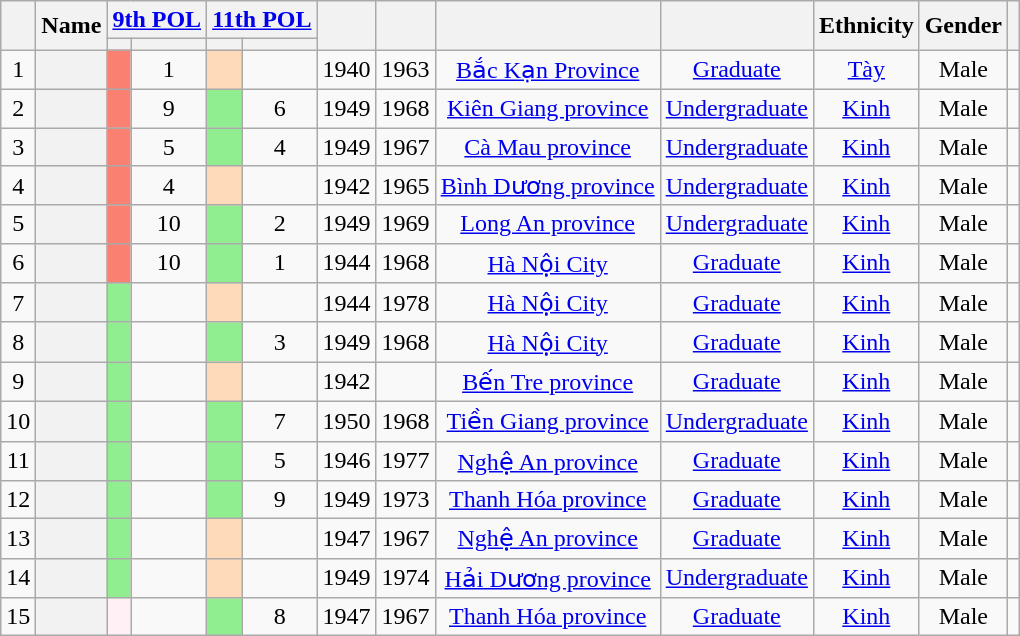<table class="wikitable sortable" style=text-align:center>
<tr>
<th Rowspan="2"></th>
<th Rowspan="2">Name</th>
<th colspan="2" unsortable><a href='#'>9th POL</a></th>
<th colspan="2" unsortable><a href='#'>11th POL</a></th>
<th Rowspan="2"></th>
<th Rowspan="2"></th>
<th Rowspan="2"></th>
<th Rowspan="2"></th>
<th Rowspan="2">Ethnicity</th>
<th Rowspan="2">Gender</th>
<th Rowspan="2"  scope="col" class="unsortable"></th>
</tr>
<tr>
<th></th>
<th></th>
<th></th>
<th></th>
</tr>
<tr>
<td>1</td>
<th align="center" scope="row" style="font-weight:normal;"></th>
<td bgcolor = Salmon></td>
<td>1</td>
<td bgcolor = PeachPuff></td>
<td></td>
<td>1940</td>
<td>1963</td>
<td><a href='#'>Bắc Kạn Province</a></td>
<td><a href='#'>Graduate</a></td>
<td><a href='#'>Tày</a></td>
<td>Male</td>
<td></td>
</tr>
<tr>
<td>2</td>
<th align="center" scope="row" style="font-weight:normal;"></th>
<td bgcolor = Salmon></td>
<td>9</td>
<td bgcolor = LightGreen></td>
<td>6</td>
<td>1949</td>
<td>1968</td>
<td><a href='#'>Kiên Giang province</a></td>
<td><a href='#'>Undergraduate</a></td>
<td><a href='#'>Kinh</a></td>
<td>Male</td>
<td></td>
</tr>
<tr>
<td>3</td>
<th align="center" scope="row" style="font-weight:normal;"></th>
<td bgcolor = Salmon></td>
<td>5</td>
<td bgcolor = LightGreen></td>
<td>4</td>
<td>1949</td>
<td>1967</td>
<td><a href='#'>Cà Mau province</a></td>
<td><a href='#'>Undergraduate</a></td>
<td><a href='#'>Kinh</a></td>
<td>Male</td>
<td></td>
</tr>
<tr>
<td>4</td>
<th align="center" scope="row" style="font-weight:normal;"></th>
<td bgcolor = Salmon></td>
<td>4</td>
<td bgcolor = PeachPuff></td>
<td></td>
<td>1942</td>
<td>1965</td>
<td><a href='#'>Bình Dương province</a></td>
<td><a href='#'>Undergraduate</a></td>
<td><a href='#'>Kinh</a></td>
<td>Male</td>
<td></td>
</tr>
<tr>
<td>5</td>
<th align="center" scope="row" style="font-weight:normal;"></th>
<td bgcolor = Salmon></td>
<td>10</td>
<td bgcolor = LightGreen></td>
<td>2</td>
<td>1949</td>
<td>1969</td>
<td><a href='#'>Long An province</a></td>
<td><a href='#'>Undergraduate</a></td>
<td><a href='#'>Kinh</a></td>
<td>Male</td>
<td></td>
</tr>
<tr>
<td>6</td>
<th align="center" scope="row" style="font-weight:normal;"></th>
<td bgcolor = Salmon></td>
<td>10</td>
<td bgcolor = LightGreen></td>
<td>1</td>
<td>1944</td>
<td>1968</td>
<td><a href='#'>Hà Nội City</a></td>
<td><a href='#'>Graduate</a></td>
<td><a href='#'>Kinh</a></td>
<td>Male</td>
<td></td>
</tr>
<tr>
<td>7</td>
<th align="center" scope="row" style="font-weight:normal;"></th>
<td bgcolor = LightGreen></td>
<td></td>
<td bgcolor = PeachPuff></td>
<td></td>
<td>1944</td>
<td>1978</td>
<td><a href='#'>Hà Nội City</a></td>
<td><a href='#'>Graduate</a></td>
<td><a href='#'>Kinh</a></td>
<td>Male</td>
<td></td>
</tr>
<tr>
<td>8</td>
<th align="center" scope="row" style="font-weight:normal;"></th>
<td bgcolor = LightGreen></td>
<td></td>
<td bgcolor = LightGreen></td>
<td>3</td>
<td>1949</td>
<td>1968</td>
<td><a href='#'>Hà Nội City</a></td>
<td><a href='#'>Graduate</a></td>
<td><a href='#'>Kinh</a></td>
<td>Male</td>
<td></td>
</tr>
<tr>
<td>9</td>
<th align="center" scope="row" style="font-weight:normal;"></th>
<td bgcolor = LightGreen></td>
<td></td>
<td bgcolor = PeachPuff></td>
<td></td>
<td>1942</td>
<td></td>
<td><a href='#'>Bến Tre province</a></td>
<td><a href='#'>Graduate</a></td>
<td><a href='#'>Kinh</a></td>
<td>Male</td>
<td></td>
</tr>
<tr>
<td>10</td>
<th align="center" scope="row" style="font-weight:normal;"></th>
<td bgcolor = LightGreen></td>
<td></td>
<td bgcolor = LightGreen></td>
<td>7</td>
<td>1950</td>
<td>1968</td>
<td><a href='#'>Tiền Giang province</a></td>
<td><a href='#'>Undergraduate</a></td>
<td><a href='#'>Kinh</a></td>
<td>Male</td>
<td></td>
</tr>
<tr>
<td>11</td>
<th align="center" scope="row" style="font-weight:normal;"></th>
<td bgcolor = LightGreen></td>
<td></td>
<td bgcolor = LightGreen></td>
<td>5</td>
<td>1946</td>
<td>1977</td>
<td><a href='#'>Nghệ An province</a></td>
<td><a href='#'>Graduate</a></td>
<td><a href='#'>Kinh</a></td>
<td>Male</td>
<td></td>
</tr>
<tr>
<td>12</td>
<th align="center" scope="row" style="font-weight:normal;"></th>
<td bgcolor = LightGreen></td>
<td></td>
<td bgcolor = LightGreen></td>
<td>9</td>
<td>1949</td>
<td>1973</td>
<td><a href='#'>Thanh Hóa province</a></td>
<td><a href='#'>Graduate</a></td>
<td><a href='#'>Kinh</a></td>
<td>Male</td>
<td></td>
</tr>
<tr>
<td>13</td>
<th align="center" scope="row" style="font-weight:normal;"></th>
<td bgcolor = LightGreen></td>
<td></td>
<td bgcolor = PeachPuff></td>
<td></td>
<td>1947</td>
<td>1967</td>
<td><a href='#'>Nghệ An province</a></td>
<td><a href='#'>Graduate</a></td>
<td><a href='#'>Kinh</a></td>
<td>Male</td>
<td></td>
</tr>
<tr>
<td>14</td>
<th align="center" scope="row" style="font-weight:normal;"></th>
<td bgcolor = LightGreen></td>
<td></td>
<td bgcolor = PeachPuff></td>
<td></td>
<td>1949</td>
<td>1974</td>
<td><a href='#'>Hải Dương province</a></td>
<td><a href='#'>Undergraduate</a></td>
<td><a href='#'>Kinh</a></td>
<td>Male</td>
<td></td>
</tr>
<tr>
<td>15</td>
<th align="center" scope="row" style="font-weight:normal;"></th>
<td bgcolor = LavenderBlush></td>
<td></td>
<td bgcolor = LightGreen></td>
<td>8</td>
<td>1947</td>
<td>1967</td>
<td><a href='#'>Thanh Hóa province</a></td>
<td><a href='#'>Graduate</a></td>
<td><a href='#'>Kinh</a></td>
<td>Male</td>
<td></td>
</tr>
</table>
